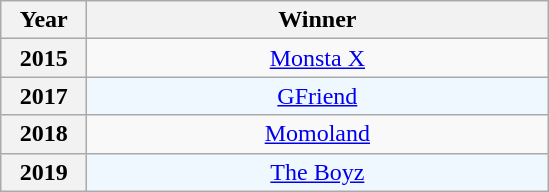<table class="wikitable plainrowheaders" style="text-align: center">
<tr>
<th scope="col" width="50">Year</th>
<th scope="col" width="300">Winner</th>
</tr>
<tr>
<th scope="row" style="text-align:center;">2015</th>
<td><a href='#'>Monsta X</a></td>
</tr>
<tr style="background:#F0F8FF">
<th scope="row" style="text-align:center;">2017</th>
<td><a href='#'>GFriend</a></td>
</tr>
<tr>
<th scope="row" style="text-align:center;">2018</th>
<td><a href='#'>Momoland</a></td>
</tr>
<tr style="background:#F0F8FF">
<th scope="row" style="text-align:center;">2019</th>
<td><a href='#'>The Boyz</a></td>
</tr>
</table>
